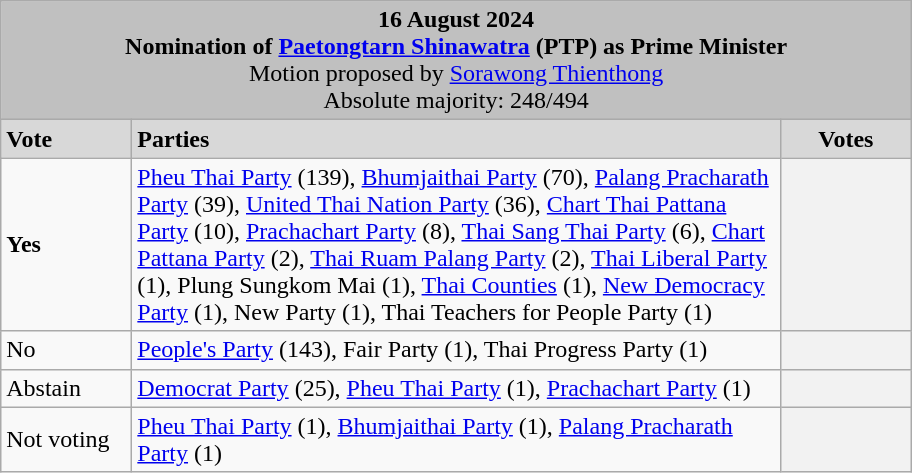<table class="wikitable">
<tr>
<td bgcolor="#c0c0c0" colspan="3" align="center"><strong>16 August 2024<br>Nomination of <a href='#'>Paetongtarn Shinawatra</a> (PTP) as Prime Minister</strong><br>Motion proposed by <a href='#'>Sorawong Thienthong</a><br>Absolute majority: 248/494</td>
</tr>
<tr bgcolor="#d8d8d8">
<td width="80"><strong>Vote</strong></td>
<td width="425"><strong>Parties</strong></td>
<td width="80" align="center"><strong>Votes</strong></td>
</tr>
<tr>
<td> <strong>Yes</strong></td>
<td><a href='#'>Pheu Thai Party</a> (139), <a href='#'>Bhumjaithai Party</a> (70), <a href='#'>Palang Pracharath Party</a> (39), <a href='#'>United Thai Nation Party</a> (36), <a href='#'>Chart Thai Pattana Party</a> (10), <a href='#'>Prachachart Party</a> (8), <a href='#'>Thai Sang Thai Party</a> (6), <a href='#'>Chart Pattana Party</a> (2), <a href='#'>Thai Ruam Palang Party</a> (2), <a href='#'>Thai Liberal Party</a> (1), Plung Sungkom Mai (1), <a href='#'>Thai Counties</a> (1), <a href='#'>New Democracy Party</a> (1), New Party (1), Thai Teachers for People Party (1)</td>
<th></th>
</tr>
<tr>
<td>No</td>
<td><a href='#'>People's Party</a> (143), Fair Party (1), Thai Progress Party (1)</td>
<th></th>
</tr>
<tr>
<td>Abstain</td>
<td><a href='#'>Democrat Party</a> (25), <a href='#'>Pheu Thai Party</a> (1), <a href='#'>Prachachart Party</a> (1)</td>
<th></th>
</tr>
<tr>
<td>Not voting</td>
<td><a href='#'>Pheu Thai Party</a> (1), <a href='#'>Bhumjaithai Party</a> (1), <a href='#'>Palang Pracharath Party</a> (1)</td>
<th></th>
</tr>
</table>
